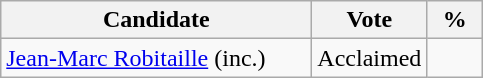<table class="wikitable">
<tr>
<th bgcolor="#DDDDFF" width="200px">Candidate</th>
<th bgcolor="#DDDDFF" width="50px">Vote</th>
<th bgcolor="#DDDDFF" width="30px">%</th>
</tr>
<tr>
<td><a href='#'>Jean-Marc Robitaille</a> (inc.)</td>
<td>Acclaimed</td>
<td></td>
</tr>
</table>
